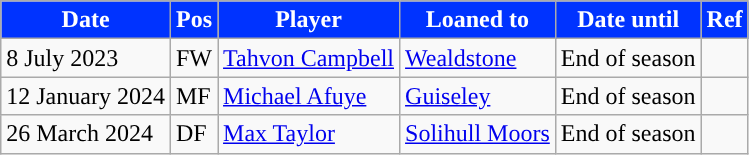<table class="wikitable plainrowheaders sortable">
<tr>
<th style="background:#03f;color:#fff;">Date</th>
<th style="background:#03f;color:#fff;">Pos</th>
<th style="background:#03f;color:#fff;">Player</th>
<th style="background:#03f;color:#fff;">Loaned to</th>
<th style="background:#03f;color:#fff;">Date until</th>
<th style="background:#03f;color:#fff;">Ref</th>
</tr>
<tr>
<td>8 July 2023</td>
<td>FW</td>
<td> <a href='#'>Tahvon Campbell</a></td>
<td> <a href='#'>Wealdstone</a></td>
<td>End of season</td>
<td></td>
</tr>
<tr>
<td>12 January 2024</td>
<td>MF</td>
<td> <a href='#'>Michael Afuye</a></td>
<td> <a href='#'>Guiseley</a></td>
<td>End of season</td>
<td></td>
</tr>
<tr>
<td>26 March 2024</td>
<td>DF</td>
<td> <a href='#'>Max Taylor</a></td>
<td> <a href='#'>Solihull Moors</a></td>
<td>End of season</td>
<td></td>
</tr>
</table>
